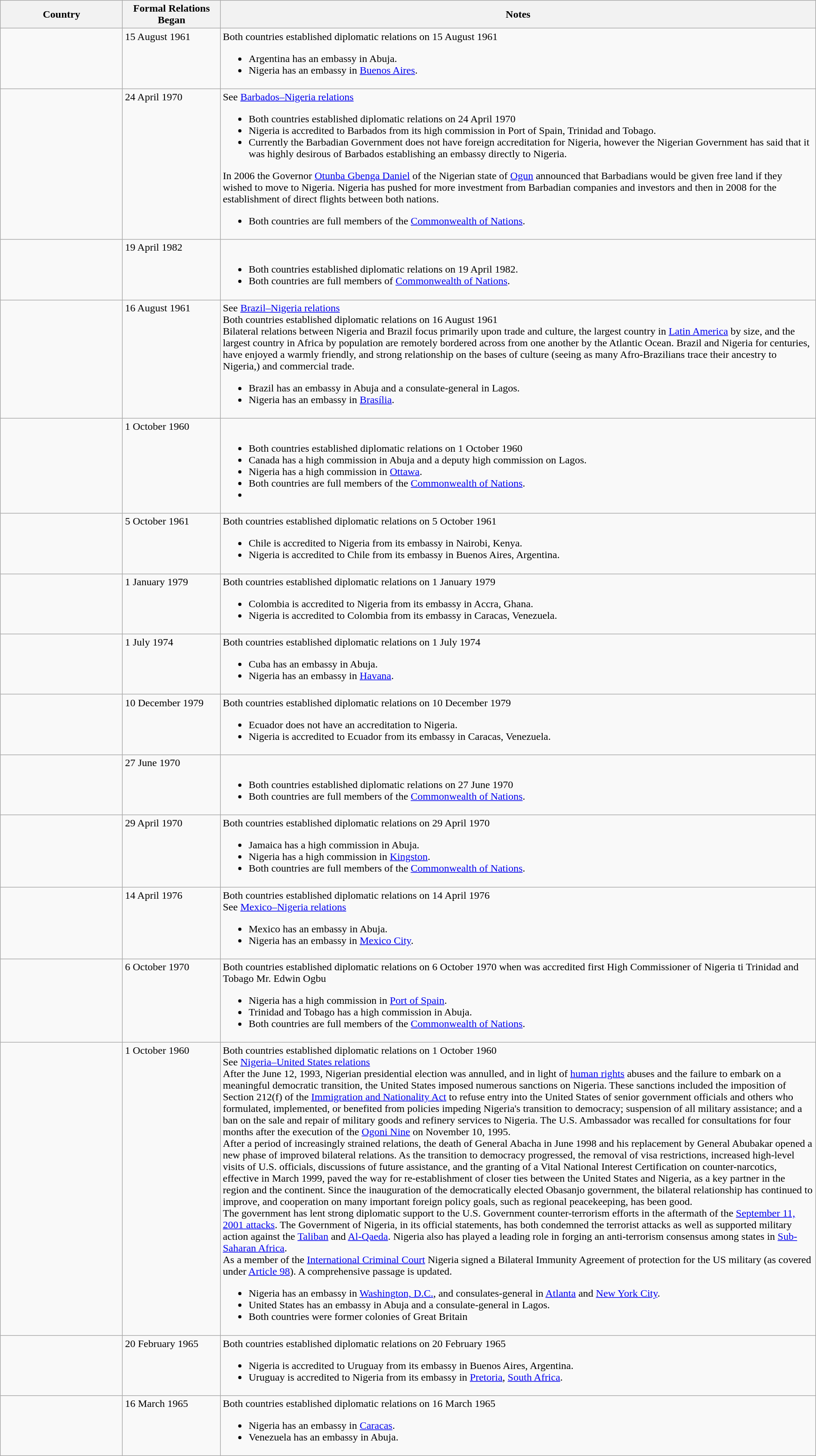<table class="wikitable sortable" style="width:100%; margin:auto;">
<tr>
<th style="width:15%;">Country</th>
<th style="width:12%;">Formal Relations Began</th>
<th>Notes</th>
</tr>
<tr valign="top">
<td></td>
<td>15 August 1961</td>
<td>Both countries established diplomatic relations on 15 August 1961<br><ul><li>Argentina has an embassy in Abuja.</li><li>Nigeria has an embassy in <a href='#'>Buenos Aires</a>.</li></ul></td>
</tr>
<tr valign="top">
<td></td>
<td>24 April 1970</td>
<td>See <a href='#'>Barbados–Nigeria relations</a><br><ul><li>Both countries established diplomatic relations on 24 April 1970</li><li>Nigeria is accredited to Barbados from its high commission in Port of Spain, Trinidad and Tobago.</li><li>Currently the Barbadian Government does not have foreign accreditation for Nigeria, however the Nigerian Government has said that it was highly desirous of Barbados establishing an embassy directly to Nigeria.</li></ul>In 2006 the Governor <a href='#'>Otunba Gbenga Daniel</a> of the Nigerian state of <a href='#'>Ogun</a> announced that Barbadians would be given free land if they wished to move to Nigeria. Nigeria has pushed for more investment from Barbadian companies and investors and then in 2008 for the establishment of direct flights between both nations.<ul><li>Both countries are full members of the <a href='#'>Commonwealth of Nations</a>.</li></ul></td>
</tr>
<tr valign="top">
<td></td>
<td>19 April 1982</td>
<td><br><ul><li>Both countries established diplomatic relations on 19 April 1982.</li><li>Both countries are full members of <a href='#'>Commonwealth of Nations</a>.</li></ul></td>
</tr>
<tr valign="top">
<td></td>
<td>16 August 1961</td>
<td>See <a href='#'>Brazil–Nigeria relations</a><br>Both countries established diplomatic relations on 16 August 1961<br>Bilateral relations between Nigeria and Brazil focus primarily upon trade and culture, the largest country in <a href='#'>Latin America</a> by size, and the largest country in Africa by population are remotely bordered across from one another by the Atlantic Ocean. Brazil and Nigeria for centuries, have enjoyed a warmly friendly, and strong relationship on the bases of culture (seeing as many Afro-Brazilians trace their ancestry to Nigeria,) and commercial trade.<ul><li>Brazil has an embassy in Abuja and a consulate-general in Lagos.</li><li>Nigeria has an embassy in <a href='#'>Brasília</a>.</li></ul></td>
</tr>
<tr valign="top">
<td></td>
<td>1 October 1960</td>
<td><br><ul><li>Both countries established diplomatic relations on 1 October 1960</li><li>Canada has a high commission in Abuja and a deputy high commission on Lagos.</li><li>Nigeria has a high commission in <a href='#'>Ottawa</a>.</li><li>Both countries are full members of the <a href='#'>Commonwealth of Nations</a>.</li><li></li></ul></td>
</tr>
<tr valign="top">
<td></td>
<td>5 October 1961</td>
<td>Both countries established diplomatic relations on 5 October 1961<br><ul><li>Chile is accredited to Nigeria from its embassy in Nairobi, Kenya.</li><li>Nigeria is accredited to Chile from its embassy in Buenos Aires, Argentina.</li></ul></td>
</tr>
<tr valign="top">
<td></td>
<td>1 January 1979</td>
<td>Both countries established diplomatic relations on 1 January 1979<br><ul><li>Colombia is accredited to Nigeria from its embassy in Accra, Ghana.</li><li>Nigeria is accredited to Colombia from its embassy in Caracas, Venezuela.</li></ul></td>
</tr>
<tr valign="top">
<td></td>
<td>1 July 1974</td>
<td>Both countries established diplomatic relations on 1 July 1974<br><ul><li>Cuba has an embassy in Abuja.</li><li>Nigeria has an embassy in <a href='#'>Havana</a>.</li></ul></td>
</tr>
<tr valign="top">
<td></td>
<td>10 December 1979</td>
<td>Both countries established diplomatic relations on 10 December 1979<br><ul><li>Ecuador does not have an accreditation to Nigeria.</li><li>Nigeria is accredited to Ecuador from its embassy in Caracas, Venezuela.</li></ul></td>
</tr>
<tr valign="top">
<td></td>
<td>27 June 1970</td>
<td><br><ul><li>Both countries established diplomatic relations on 27 June 1970</li><li>Both countries are full members of the <a href='#'>Commonwealth of Nations</a>.</li></ul></td>
</tr>
<tr valign="top">
<td></td>
<td>29 April 1970</td>
<td>Both countries established diplomatic relations on 29 April 1970<br><ul><li>Jamaica has a high commission in Abuja.</li><li>Nigeria has a high commission in <a href='#'>Kingston</a>.</li><li>Both countries are full members of the <a href='#'>Commonwealth of Nations</a>.</li></ul></td>
</tr>
<tr valign="top">
<td></td>
<td>14 April 1976</td>
<td>Both countries established diplomatic relations on 14 April 1976<br>See <a href='#'>Mexico–Nigeria relations</a><ul><li>Mexico has an embassy in Abuja.</li><li>Nigeria has an embassy in <a href='#'>Mexico City</a>.</li></ul></td>
</tr>
<tr valign="top">
<td></td>
<td>6 October 1970</td>
<td>Both countries established diplomatic relations on 6 October 1970 when was accredited first High Commissioner of Nigeria ti Trinidad and Tobago Mr. Edwin Ogbu<br><ul><li>Nigeria has a high commission in <a href='#'>Port of Spain</a>.</li><li>Trinidad and Tobago has a high commission in Abuja.</li><li>Both countries are full members of the <a href='#'>Commonwealth of Nations</a>.</li></ul></td>
</tr>
<tr valign="top">
<td></td>
<td>1 October 1960</td>
<td>Both countries established diplomatic relations on 1 October 1960<br>See <a href='#'>Nigeria–United States relations</a><br>After the June 12, 1993, Nigerian presidential election was annulled, and in light of <a href='#'>human rights</a> abuses and the failure to embark on a meaningful democratic transition, the United States imposed numerous sanctions on Nigeria. These sanctions included the imposition of Section 212(f) of the <a href='#'>Immigration and Nationality Act</a> to refuse entry into the United States of senior government officials and others who formulated, implemented, or benefited from policies impeding Nigeria's transition to democracy; suspension of all military assistance; and a ban on the sale and repair of military goods and refinery services to Nigeria. The U.S. Ambassador was recalled for consultations for four months after the execution of the <a href='#'>Ogoni Nine</a> on November 10, 1995.<br>After a period of increasingly strained relations, the death of General Abacha in June 1998 and his replacement by General Abubakar opened a new phase of improved bilateral relations. As the transition to democracy progressed, the removal of visa restrictions, increased high-level visits of U.S. officials, discussions of future assistance, and the granting of a Vital National Interest Certification on counter-narcotics, effective in March 1999, paved the way for re-establishment of closer ties between the United States and Nigeria, as a key partner in the region and the continent. Since the inauguration of the democratically elected Obasanjo government, the bilateral relationship has continued to improve, and cooperation on many important foreign policy goals, such as regional peacekeeping, has been good.<br>The government has lent strong diplomatic support to the U.S. Government counter-terrorism efforts in the aftermath of the <a href='#'>September 11, 2001 attacks</a>. The Government of Nigeria, in its official statements, has both condemned the terrorist attacks as well as supported military action against the <a href='#'>Taliban</a> and <a href='#'>Al-Qaeda</a>. Nigeria also has played a leading role in forging an anti-terrorism consensus among states in <a href='#'>Sub-Saharan Africa</a>.<br>As a member of the <a href='#'>International Criminal Court</a> Nigeria signed a Bilateral Immunity Agreement of protection for the US military (as covered under <a href='#'>Article 98</a>). A comprehensive passage is updated.<ul><li>Nigeria has an embassy in <a href='#'>Washington, D.C.</a>, and consulates-general in <a href='#'>Atlanta</a> and <a href='#'>New York City</a>.</li><li>United States has an embassy in Abuja and a consulate-general in Lagos.</li><li>Both countries were former colonies of Great Britain</li></ul></td>
</tr>
<tr valign="top">
<td></td>
<td>20 February 1965</td>
<td>Both countries established diplomatic relations on 20 February 1965<br><ul><li>Nigeria is accredited to Uruguay from its embassy in Buenos Aires, Argentina.</li><li>Uruguay is accredited to Nigeria from its embassy in <a href='#'>Pretoria</a>, <a href='#'>South Africa</a>.</li></ul></td>
</tr>
<tr valign="top">
<td></td>
<td>16 March 1965</td>
<td>Both countries established diplomatic relations on 16 March 1965<br><ul><li>Nigeria has an embassy in <a href='#'>Caracas</a>.</li><li>Venezuela has an embassy in Abuja.</li></ul></td>
</tr>
</table>
